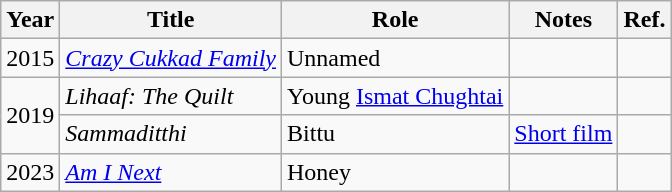<table class="wikitable sortable plainrowheaders">
<tr style="text-align:center;">
<th scope="col">Year</th>
<th scope="col">Title</th>
<th scope="col">Role</th>
<th>Notes</th>
<th scope="col">Ref.</th>
</tr>
<tr>
<td>2015</td>
<td scope="row"><em><a href='#'>Crazy Cukkad Family</a></em></td>
<td>Unnamed</td>
<td></td>
<td></td>
</tr>
<tr>
<td rowspan="2">2019</td>
<td scope="row"><em>Lihaaf: The Quilt</em></td>
<td>Young <a href='#'>Ismat Chughtai</a></td>
<td></td>
<td></td>
</tr>
<tr>
<td><em>Sammaditthi</em></td>
<td>Bittu</td>
<td><a href='#'>Short film</a></td>
<td></td>
</tr>
<tr>
<td>2023</td>
<td><em><a href='#'>Am I Next</a></em></td>
<td>Honey</td>
<td></td>
<td></td>
</tr>
</table>
